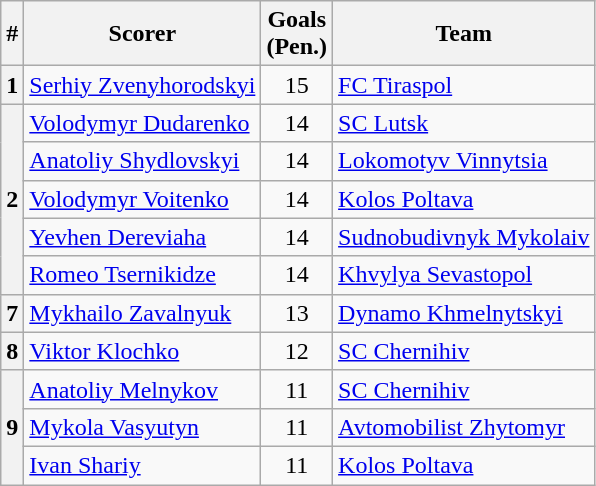<table class="wikitable">
<tr>
<th>#</th>
<th>Scorer</th>
<th>Goals<br>(Pen.)</th>
<th>Team</th>
</tr>
<tr>
<th>1</th>
<td><a href='#'>Serhiy Zvenyhorodskyi</a></td>
<td align=center>15</td>
<td><a href='#'>FC Tiraspol</a></td>
</tr>
<tr>
<th rowspan=5>2</th>
<td><a href='#'>Volodymyr Dudarenko</a></td>
<td align=center>14</td>
<td><a href='#'>SC Lutsk</a></td>
</tr>
<tr>
<td><a href='#'>Anatoliy Shydlovskyi</a></td>
<td align=center>14</td>
<td><a href='#'>Lokomotyv Vinnytsia</a></td>
</tr>
<tr>
<td><a href='#'>Volodymyr Voitenko</a></td>
<td align=center>14</td>
<td><a href='#'>Kolos Poltava</a></td>
</tr>
<tr>
<td><a href='#'>Yevhen Dereviaha</a></td>
<td align=center>14</td>
<td><a href='#'>Sudnobudivnyk Mykolaiv</a></td>
</tr>
<tr>
<td><a href='#'>Romeo Tsernikidze</a></td>
<td align=center>14</td>
<td><a href='#'>Khvylya Sevastopol</a></td>
</tr>
<tr>
<th>7</th>
<td><a href='#'>Mykhailo Zavalnyuk</a></td>
<td align=center>13</td>
<td><a href='#'>Dynamo Khmelnytskyi</a></td>
</tr>
<tr>
<th>8</th>
<td><a href='#'>Viktor Klochko</a></td>
<td align=center>12</td>
<td><a href='#'>SC Chernihiv</a></td>
</tr>
<tr>
<th rowspan=3>9</th>
<td><a href='#'>Anatoliy Melnykov</a></td>
<td align=center>11</td>
<td><a href='#'>SC Chernihiv</a></td>
</tr>
<tr>
<td><a href='#'>Mykola Vasyutyn</a></td>
<td align=center>11</td>
<td><a href='#'>Avtomobilist Zhytomyr</a></td>
</tr>
<tr>
<td><a href='#'>Ivan Shariy</a></td>
<td align=center>11</td>
<td><a href='#'>Kolos Poltava</a></td>
</tr>
</table>
